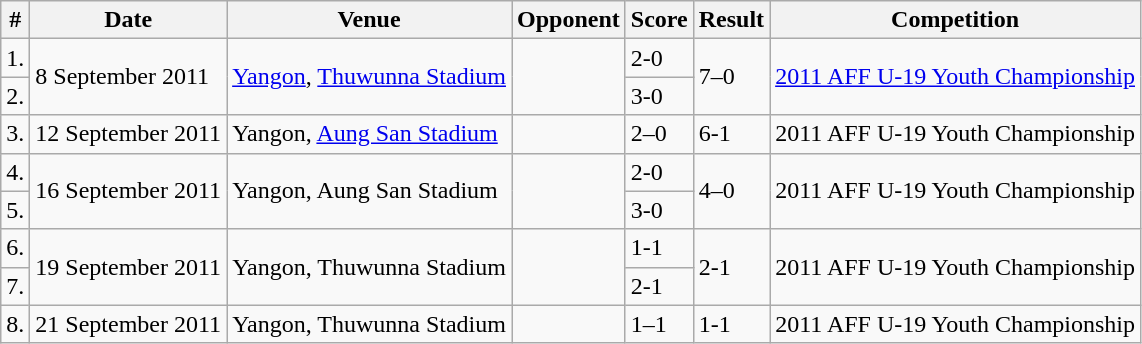<table class="wikitable collapsible collapsed">
<tr>
<th>#</th>
<th>Date</th>
<th>Venue</th>
<th>Opponent</th>
<th>Score</th>
<th>Result</th>
<th>Competition</th>
</tr>
<tr>
<td>1.</td>
<td rowspan="2">8 September 2011</td>
<td rowspan="2"><a href='#'>Yangon</a>, <a href='#'>Thuwunna Stadium</a></td>
<td rowspan="2"></td>
<td>2-0</td>
<td rowspan="2">7–0</td>
<td rowspan="2"><a href='#'>2011 AFF U-19 Youth Championship</a></td>
</tr>
<tr>
<td>2.</td>
<td>3-0</td>
</tr>
<tr>
<td>3.</td>
<td>12 September 2011</td>
<td>Yangon, <a href='#'>Aung San Stadium</a></td>
<td></td>
<td>2–0</td>
<td>6-1</td>
<td>2011 AFF U-19 Youth Championship</td>
</tr>
<tr>
<td>4.</td>
<td rowspan="2">16 September 2011</td>
<td rowspan="2">Yangon, Aung San Stadium</td>
<td rowspan="2"></td>
<td>2-0</td>
<td rowspan="2">4–0</td>
<td rowspan="2">2011 AFF U-19 Youth Championship</td>
</tr>
<tr>
<td>5.</td>
<td>3-0</td>
</tr>
<tr>
<td>6.</td>
<td rowspan="2">19 September 2011</td>
<td rowspan="2">Yangon, Thuwunna Stadium</td>
<td rowspan="2"></td>
<td>1-1</td>
<td rowspan="2">2-1</td>
<td rowspan="2">2011 AFF U-19 Youth Championship</td>
</tr>
<tr>
<td>7.</td>
<td>2-1</td>
</tr>
<tr>
<td>8.</td>
<td>21 September 2011</td>
<td>Yangon, Thuwunna Stadium</td>
<td></td>
<td>1–1</td>
<td>1-1</td>
<td>2011 AFF U-19 Youth Championship</td>
</tr>
</table>
